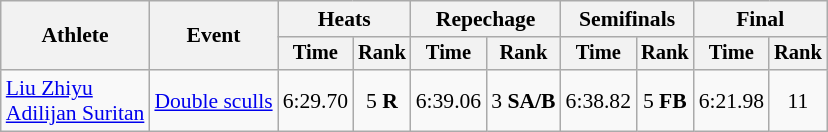<table class=wikitable style=font-size:90%;text-align:center>
<tr>
<th rowspan=2>Athlete</th>
<th rowspan=2>Event</th>
<th colspan=2>Heats</th>
<th colspan=2>Repechage</th>
<th colspan=2>Semifinals</th>
<th colspan=2>Final</th>
</tr>
<tr style=font-size:95%>
<th>Time</th>
<th>Rank</th>
<th>Time</th>
<th>Rank</th>
<th>Time</th>
<th>Rank</th>
<th>Time</th>
<th>Rank</th>
</tr>
<tr>
<td align=left><a href='#'>Liu Zhiyu</a><br><a href='#'>Adilijan Suritan</a></td>
<td align=left><a href='#'>Double sculls</a></td>
<td>6:29.70</td>
<td>5 <strong>R</strong></td>
<td>6:39.06</td>
<td>3 <strong>SA/B</strong></td>
<td>6:38.82</td>
<td>5 <strong>FB</strong></td>
<td>6:21.98</td>
<td>11</td>
</tr>
</table>
